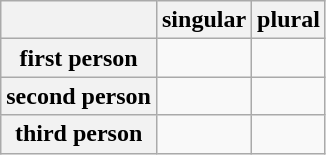<table class="wikitable">
<tr>
<th></th>
<th>singular</th>
<th>plural</th>
</tr>
<tr>
<th>first person</th>
<td></td>
<td></td>
</tr>
<tr>
<th>second person</th>
<td></td>
<td></td>
</tr>
<tr>
<th>third person</th>
<td></td>
<td></td>
</tr>
</table>
